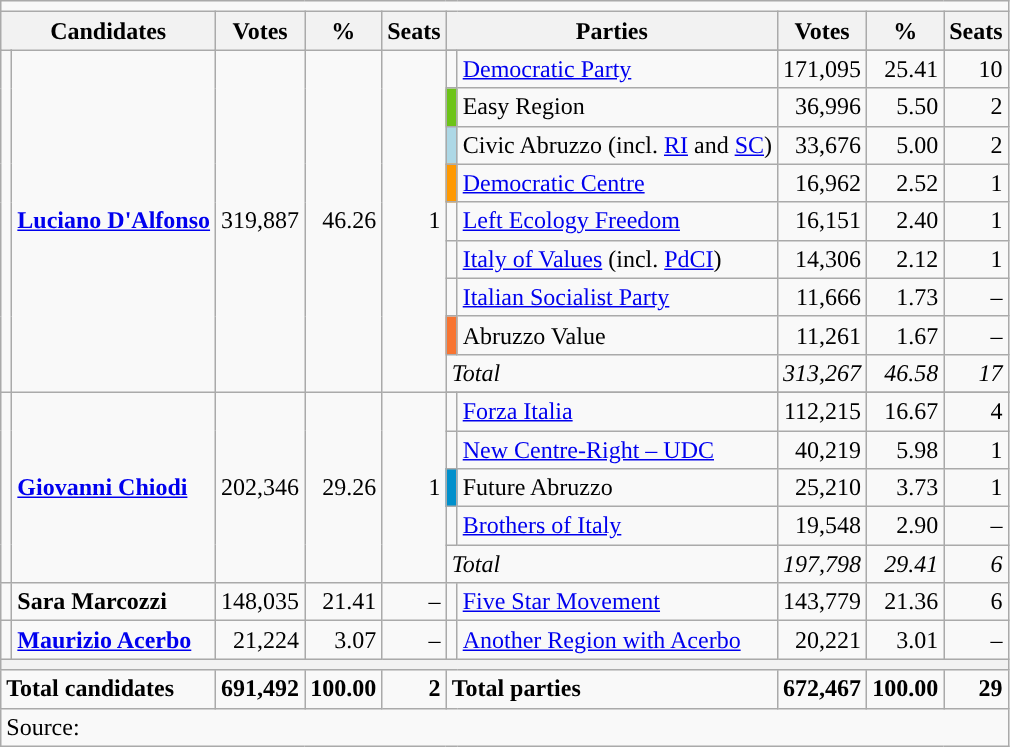<table class="wikitable">
<tr>
<td colspan=10></td>
</tr>
<tr>
<th colspan=2>Candidates</th>
<th>Votes</th>
<th>%</th>
<th>Seats</th>
<th colspan=2>Parties</th>
<th>Votes</th>
<th>%</th>
<th>Seats</th>
</tr>
<tr>
<td rowspan=10></td>
<td rowspan=10><strong><a href='#'>Luciano D'Alfonso</a></strong></td>
<td rowspan=10 align=right>319,887</td>
<td rowspan=10 align=right>46.26</td>
<td rowspan=10 align=right>1</td>
</tr>
<tr>
<td></td>
<td><a href='#'>Democratic Party</a></td>
<td align=right>171,095</td>
<td align=right>25.41</td>
<td align=right>10</td>
</tr>
<tr>
<td bgcolor="#6CC417"></td>
<td>Easy Region</td>
<td align=right>36,996</td>
<td align=right>5.50</td>
<td align=right>2</td>
</tr>
<tr>
<td bgcolor="lightblue"></td>
<td>Civic Abruzzo (incl. <a href='#'>RI</a> and <a href='#'>SC</a>)</td>
<td align=right>33,676</td>
<td align=right>5.00</td>
<td align=right>2</td>
</tr>
<tr>
<td bgcolor="#FF9900"></td>
<td><a href='#'>Democratic Centre</a></td>
<td align=right>16,962</td>
<td align=right>2.52</td>
<td align=right>1</td>
</tr>
<tr>
<td></td>
<td><a href='#'>Left Ecology Freedom</a></td>
<td align=right>16,151</td>
<td align=right>2.40</td>
<td align=right>1</td>
</tr>
<tr>
<td></td>
<td><a href='#'>Italy of Values</a> (incl. <a href='#'>PdCI</a>)</td>
<td align=right>14,306</td>
<td align=right>2.12</td>
<td align=right>1</td>
</tr>
<tr>
<td></td>
<td><a href='#'>Italian Socialist Party</a></td>
<td align=right>11,666</td>
<td align=right>1.73</td>
<td align=right>–</td>
</tr>
<tr>
<td bgcolor="#F87431"></td>
<td>Abruzzo Value</td>
<td align=right>11,261</td>
<td align=right>1.67</td>
<td align=right>–</td>
</tr>
<tr>
<td colspan=2><em>Total</em></td>
<td align=right><em>313,267</em></td>
<td align=right><em>46.58</em></td>
<td align=right><em>17</em></td>
</tr>
<tr>
<td rowspan=6></td>
<td rowspan=6><strong><a href='#'>Giovanni Chiodi</a></strong></td>
<td rowspan=6 align=right>202,346</td>
<td rowspan=6 align=right>29.26</td>
<td rowspan=6 align=right>1</td>
</tr>
<tr>
<td></td>
<td><a href='#'>Forza Italia</a></td>
<td align=right>112,215</td>
<td align=right>16.67</td>
<td align=right>4</td>
</tr>
<tr>
<td></td>
<td><a href='#'>New Centre-Right – UDC</a></td>
<td align=right>40,219</td>
<td align=right>5.98</td>
<td align=right>1</td>
</tr>
<tr>
<td bgcolor="#0090CC"></td>
<td>Future Abruzzo</td>
<td align=right>25,210</td>
<td align=right>3.73</td>
<td align=right>1</td>
</tr>
<tr>
<td></td>
<td><a href='#'>Brothers of Italy</a></td>
<td align=right>19,548</td>
<td align=right>2.90</td>
<td align=right>–</td>
</tr>
<tr>
<td colspan=2><em>Total</em></td>
<td align=right><em>197,798</em></td>
<td align=right><em>29.41</em></td>
<td align=right><em>6</em></td>
</tr>
<tr>
<td></td>
<td><strong>Sara Marcozzi</strong></td>
<td align=right>148,035</td>
<td align=right>21.41</td>
<td align=right>–</td>
<td></td>
<td><a href='#'>Five Star Movement</a></td>
<td align=right>143,779</td>
<td align=right>21.36</td>
<td align=right>6</td>
</tr>
<tr>
<td></td>
<td><strong><a href='#'>Maurizio Acerbo</a></strong></td>
<td align=right>21,224</td>
<td align=right>3.07</td>
<td align=right>–</td>
<td></td>
<td><a href='#'>Another Region with Acerbo</a></td>
<td align=right>20,221</td>
<td align=right>3.01</td>
<td align=right>–</td>
</tr>
<tr>
<th colspan=10></th>
</tr>
<tr>
<td colspan=2><strong>Total candidates</strong></td>
<td align=right><strong>691,492</strong></td>
<td align=right><strong>100.00</strong></td>
<td align=right><strong>2</strong></td>
<td colspan=2><strong>Total parties</strong></td>
<td align=right><strong>672,467</strong></td>
<td align=right><strong>100.00</strong></td>
<td align=right><strong>29</strong></td>
</tr>
<tr>
<td colspan=10>Source: </td>
</tr>
</table>
